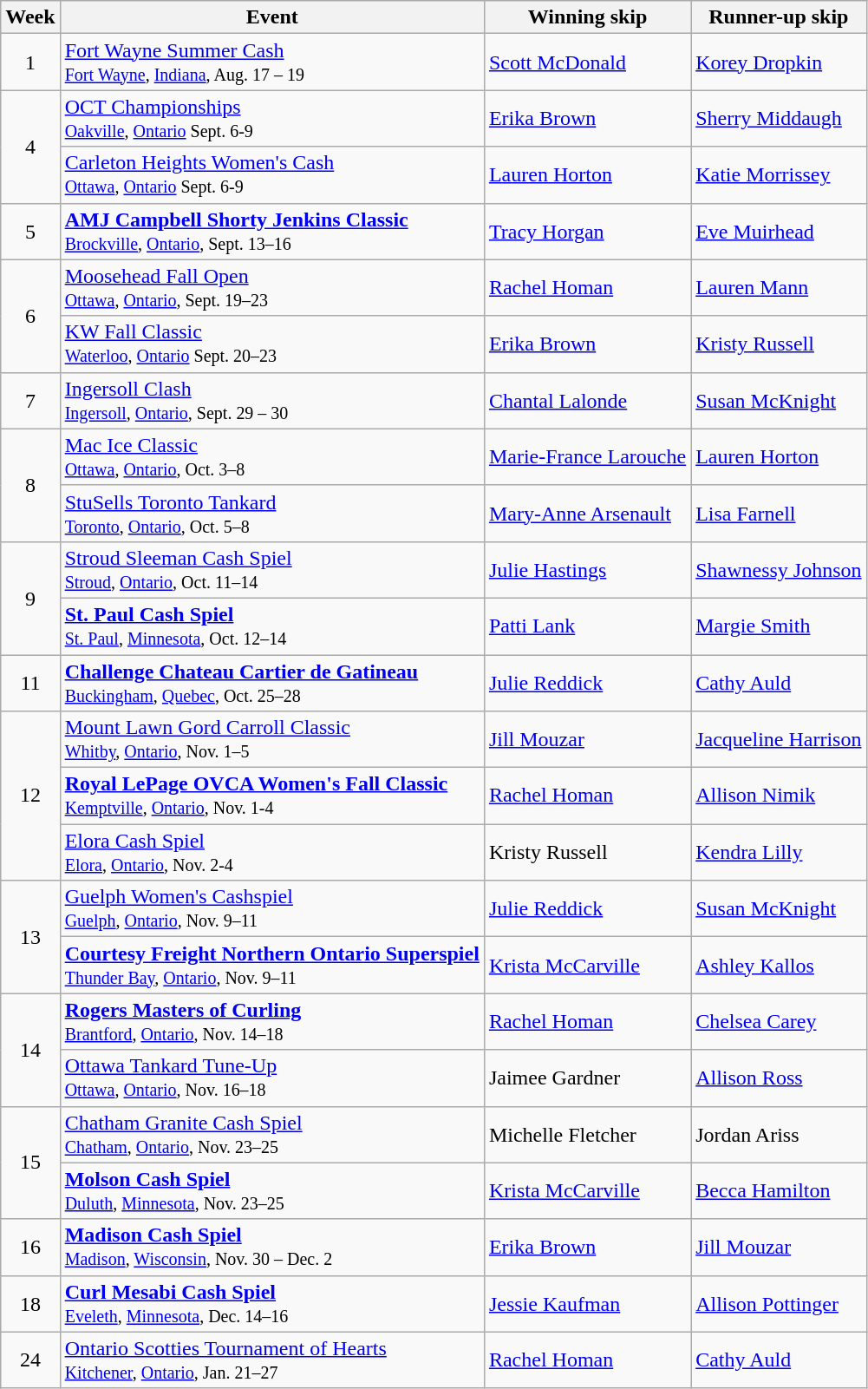<table class="wikitable">
<tr>
<th>Week</th>
<th>Event</th>
<th>Winning skip</th>
<th>Runner-up skip</th>
</tr>
<tr>
<td align=center>1</td>
<td><a href='#'>Fort Wayne Summer Cash</a> <br> <small><a href='#'>Fort Wayne</a>, <a href='#'>Indiana</a>, Aug. 17 – 19</small></td>
<td> <a href='#'>Scott McDonald</a></td>
<td> <a href='#'>Korey Dropkin</a></td>
</tr>
<tr>
<td rowspan=2 align=center>4</td>
<td><a href='#'>OCT Championships</a> <br> <small> <a href='#'>Oakville</a>, <a href='#'>Ontario</a> Sept. 6-9 </small></td>
<td> <a href='#'>Erika Brown</a></td>
<td> <a href='#'>Sherry Middaugh</a></td>
</tr>
<tr>
<td><a href='#'>Carleton Heights Women's Cash</a> <br> <small> <a href='#'>Ottawa</a>, <a href='#'>Ontario</a> Sept. 6-9 </small></td>
<td> <a href='#'>Lauren Horton</a></td>
<td> <a href='#'>Katie Morrissey</a></td>
</tr>
<tr>
<td align=center>5</td>
<td><strong><a href='#'>AMJ Campbell Shorty Jenkins Classic</a></strong> <br> <small><a href='#'>Brockville</a>, <a href='#'>Ontario</a>, Sept. 13–16</small></td>
<td> <a href='#'>Tracy Horgan</a></td>
<td> <a href='#'>Eve Muirhead</a></td>
</tr>
<tr>
<td rowspan=2 align=center>6</td>
<td><a href='#'>Moosehead Fall Open</a> <br> <small><a href='#'>Ottawa</a>, <a href='#'>Ontario</a>, Sept. 19–23</small></td>
<td> <a href='#'>Rachel Homan</a></td>
<td> <a href='#'>Lauren Mann</a></td>
</tr>
<tr>
<td><a href='#'>KW Fall Classic</a> <br> <small><a href='#'>Waterloo</a>, <a href='#'>Ontario</a> Sept. 20–23</small></td>
<td> <a href='#'>Erika Brown</a></td>
<td> <a href='#'>Kristy Russell</a></td>
</tr>
<tr>
<td align=center>7</td>
<td><a href='#'>Ingersoll Clash</a> <br> <small><a href='#'>Ingersoll</a>, <a href='#'>Ontario</a>, Sept. 29 – 30</small></td>
<td> <a href='#'>Chantal Lalonde</a></td>
<td> <a href='#'>Susan McKnight</a></td>
</tr>
<tr>
<td rowspan=2 align=center>8</td>
<td><a href='#'>Mac Ice Classic</a> <br> <small><a href='#'>Ottawa</a>, <a href='#'>Ontario</a>, Oct. 3–8</small></td>
<td> <a href='#'>Marie-France Larouche</a></td>
<td> <a href='#'>Lauren Horton</a></td>
</tr>
<tr>
<td><a href='#'>StuSells Toronto Tankard</a> <br> <small><a href='#'>Toronto</a>, <a href='#'>Ontario</a>, Oct. 5–8</small></td>
<td> <a href='#'>Mary-Anne Arsenault</a></td>
<td> <a href='#'>Lisa Farnell</a></td>
</tr>
<tr>
<td rowspan=2 align=center>9</td>
<td><a href='#'>Stroud Sleeman Cash Spiel</a> <br> <small><a href='#'>Stroud</a>, <a href='#'>Ontario</a>, Oct. 11–14</small></td>
<td> <a href='#'>Julie Hastings</a></td>
<td> <a href='#'>Shawnessy Johnson</a></td>
</tr>
<tr>
<td><strong><a href='#'>St. Paul Cash Spiel</a></strong> <br> <small> <a href='#'>St. Paul</a>, <a href='#'>Minnesota</a>, Oct. 12–14 </small></td>
<td> <a href='#'>Patti Lank</a></td>
<td> <a href='#'>Margie Smith</a></td>
</tr>
<tr>
<td rowspan=1 align=center>11</td>
<td><strong><a href='#'>Challenge Chateau Cartier de Gatineau</a></strong> <br> <small><a href='#'>Buckingham</a>, <a href='#'>Quebec</a>, Oct. 25–28</small></td>
<td> <a href='#'>Julie Reddick</a></td>
<td> <a href='#'>Cathy Auld</a></td>
</tr>
<tr>
<td rowspan=3 align=center>12</td>
<td><a href='#'>Mount Lawn Gord Carroll Classic</a> <br> <small><a href='#'>Whitby</a>, <a href='#'>Ontario</a>, Nov. 1–5</small></td>
<td> <a href='#'>Jill Mouzar</a></td>
<td> <a href='#'>Jacqueline Harrison</a></td>
</tr>
<tr>
<td><strong><a href='#'>Royal LePage OVCA Women's Fall Classic</a></strong> <br> <small><a href='#'>Kemptville</a>, <a href='#'>Ontario</a>, Nov. 1-4 </small></td>
<td> <a href='#'>Rachel Homan</a></td>
<td> <a href='#'>Allison Nimik</a></td>
</tr>
<tr>
<td><a href='#'>Elora Cash Spiel</a>  <br> <small><a href='#'>Elora</a>, <a href='#'>Ontario</a>, Nov. 2-4 </small></td>
<td> Kristy Russell</td>
<td> <a href='#'>Kendra Lilly</a></td>
</tr>
<tr>
<td rowspan=2 align=center>13</td>
<td><a href='#'>Guelph Women's Cashspiel</a> <br> <small><a href='#'>Guelph</a>, <a href='#'>Ontario</a>, Nov. 9–11</small></td>
<td> <a href='#'>Julie Reddick</a></td>
<td> <a href='#'>Susan McKnight</a></td>
</tr>
<tr>
<td><strong><a href='#'>Courtesy Freight Northern Ontario Superspiel</a></strong> <br> <small><a href='#'>Thunder Bay</a>, <a href='#'>Ontario</a>, Nov. 9–11</small></td>
<td> <a href='#'>Krista McCarville</a></td>
<td> <a href='#'>Ashley Kallos</a></td>
</tr>
<tr>
<td rowspan=2 align=center>14</td>
<td><strong><a href='#'>Rogers Masters of Curling</a></strong> <br> <small><a href='#'>Brantford</a>, <a href='#'>Ontario</a>, Nov. 14–18</small></td>
<td> <a href='#'>Rachel Homan</a></td>
<td> <a href='#'>Chelsea Carey</a></td>
</tr>
<tr>
<td><a href='#'>Ottawa Tankard Tune-Up</a> <br> <small><a href='#'>Ottawa</a>, <a href='#'>Ontario</a>, Nov. 16–18</small></td>
<td> Jaimee Gardner</td>
<td> <a href='#'>Allison Ross</a></td>
</tr>
<tr>
<td rowspan=2 align=center>15</td>
<td><a href='#'>Chatham Granite Cash Spiel</a> <br> <small> <a href='#'>Chatham</a>, <a href='#'>Ontario</a>,  Nov. 23–25</small></td>
<td> Michelle Fletcher</td>
<td> Jordan Ariss</td>
</tr>
<tr>
<td><strong><a href='#'>Molson Cash Spiel</a></strong> <br> <small><a href='#'>Duluth</a>, <a href='#'>Minnesota</a>, Nov. 23–25</small></td>
<td> <a href='#'>Krista McCarville</a></td>
<td> <a href='#'>Becca Hamilton</a></td>
</tr>
<tr>
<td rowspan=1 align=center>16</td>
<td><strong><a href='#'>Madison Cash Spiel</a></strong> <br> <small><a href='#'>Madison</a>, <a href='#'>Wisconsin</a>, Nov. 30 – Dec. 2</small></td>
<td> <a href='#'>Erika Brown</a></td>
<td> <a href='#'>Jill Mouzar</a></td>
</tr>
<tr>
<td rowspan=1 align=center>18</td>
<td><strong><a href='#'>Curl Mesabi Cash Spiel</a></strong> <br> <small><a href='#'>Eveleth</a>, <a href='#'>Minnesota</a>, Dec. 14–16</small></td>
<td> <a href='#'>Jessie Kaufman</a></td>
<td> <a href='#'>Allison Pottinger</a></td>
</tr>
<tr>
<td rowspan=1 align=center>24</td>
<td><a href='#'>Ontario Scotties Tournament of Hearts</a> <br> <small><a href='#'>Kitchener</a>, <a href='#'>Ontario</a>, Jan. 21–27</small></td>
<td> <a href='#'>Rachel Homan</a></td>
<td>  <a href='#'>Cathy Auld</a></td>
</tr>
</table>
